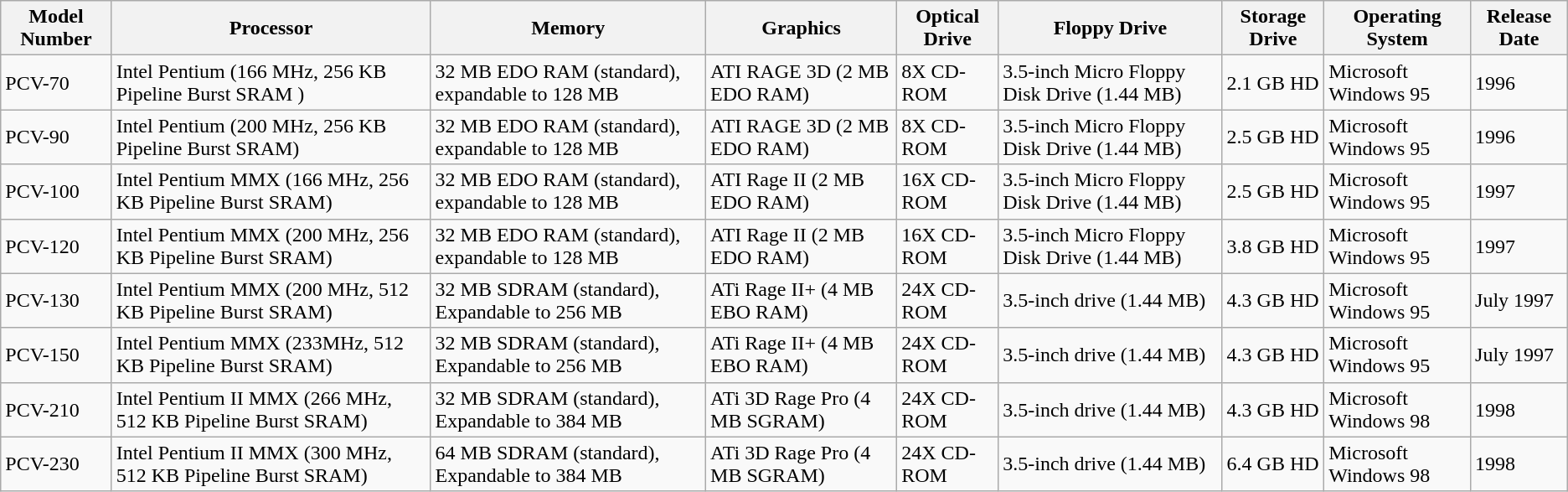<table class="wikitable sortable">
<tr>
<th>Model Number</th>
<th>Processor</th>
<th>Memory</th>
<th>Graphics</th>
<th>Optical Drive</th>
<th>Floppy Drive</th>
<th>Storage Drive</th>
<th>Operating System</th>
<th>Release Date</th>
</tr>
<tr>
<td>PCV-70</td>
<td>Intel Pentium (166 MHz, 256 KB Pipeline Burst SRAM )</td>
<td>32 MB EDO RAM (standard), expandable to 128 MB</td>
<td>ATI RAGE 3D (2 MB EDO RAM)</td>
<td>8X CD-ROM</td>
<td>3.5-inch Micro Floppy Disk Drive (1.44 MB)</td>
<td>2.1 GB HD</td>
<td>Microsoft Windows 95</td>
<td>1996</td>
</tr>
<tr>
<td>PCV-90</td>
<td>Intel Pentium (200 MHz, 256 KB Pipeline Burst SRAM)</td>
<td>32 MB EDO RAM (standard), expandable to 128 MB</td>
<td>ATI RAGE 3D (2 MB EDO RAM)</td>
<td>8X CD-ROM</td>
<td>3.5-inch Micro Floppy Disk Drive (1.44 MB)</td>
<td>2.5 GB HD</td>
<td>Microsoft Windows 95</td>
<td>1996</td>
</tr>
<tr>
<td>PCV-100</td>
<td>Intel Pentium MMX (166 MHz, 256 KB Pipeline Burst SRAM)</td>
<td>32 MB EDO RAM (standard), expandable to 128 MB</td>
<td>ATI Rage II (2 MB EDO RAM)</td>
<td>16X CD-ROM</td>
<td>3.5-inch Micro Floppy Disk Drive (1.44 MB)</td>
<td>2.5 GB HD</td>
<td>Microsoft Windows 95</td>
<td>1997</td>
</tr>
<tr>
<td>PCV-120</td>
<td>Intel Pentium MMX (200 MHz, 256 KB Pipeline Burst SRAM)</td>
<td>32 MB EDO RAM (standard), expandable to 128 MB</td>
<td>ATI Rage II (2 MB EDO RAM)</td>
<td>16X CD-ROM</td>
<td>3.5-inch Micro Floppy Disk Drive (1.44 MB)</td>
<td>3.8 GB HD</td>
<td>Microsoft Windows 95</td>
<td>1997</td>
</tr>
<tr>
<td>PCV-130</td>
<td>Intel Pentium MMX (200 MHz, 512 KB Pipeline Burst SRAM)</td>
<td>32 MB SDRAM (standard), Expandable to 256 MB</td>
<td>ATi Rage II+ (4 MB EBO RAM)</td>
<td>24X CD-ROM</td>
<td>3.5-inch drive (1.44 MB)</td>
<td>4.3 GB HD</td>
<td>Microsoft Windows 95</td>
<td>July 1997</td>
</tr>
<tr>
<td>PCV-150</td>
<td>Intel Pentium MMX (233MHz, 512 KB Pipeline Burst SRAM)</td>
<td>32 MB SDRAM (standard), Expandable to 256 MB</td>
<td>ATi Rage II+ (4 MB EBO RAM)</td>
<td>24X CD-ROM</td>
<td>3.5-inch drive (1.44 MB)</td>
<td>4.3 GB HD</td>
<td>Microsoft Windows 95</td>
<td>July 1997</td>
</tr>
<tr>
<td>PCV-210</td>
<td>Intel Pentium II MMX (266 MHz, 512 KB Pipeline Burst SRAM)</td>
<td>32 MB SDRAM (standard), Expandable to 384 MB</td>
<td>ATi 3D Rage Pro (4 MB SGRAM)</td>
<td>24X CD-ROM</td>
<td>3.5-inch drive (1.44 MB)</td>
<td>4.3 GB HD</td>
<td>Microsoft Windows 98</td>
<td>1998</td>
</tr>
<tr>
<td>PCV-230</td>
<td>Intel Pentium II MMX (300 MHz, 512 KB Pipeline Burst SRAM)</td>
<td>64 MB SDRAM (standard), Expandable to 384 MB</td>
<td>ATi 3D Rage Pro (4 MB SGRAM)</td>
<td>24X CD-ROM</td>
<td>3.5-inch drive (1.44 MB)</td>
<td>6.4 GB HD</td>
<td>Microsoft Windows 98</td>
<td>1998</td>
</tr>
</table>
